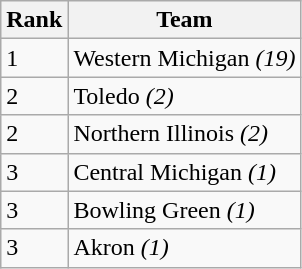<table class=wikitable>
<tr>
<th>Rank</th>
<th>Team</th>
</tr>
<tr>
<td>1</td>
<td>Western Michigan <em>(19)</em></td>
</tr>
<tr>
<td>2</td>
<td>Toledo <em>(2)</em></td>
</tr>
<tr>
<td>2</td>
<td>Northern Illinois <em>(2)</em></td>
</tr>
<tr>
<td>3</td>
<td>Central Michigan <em>(1)</em></td>
</tr>
<tr>
<td>3</td>
<td>Bowling Green <em>(1)</em></td>
</tr>
<tr>
<td>3</td>
<td>Akron <em>(1)</em></td>
</tr>
</table>
